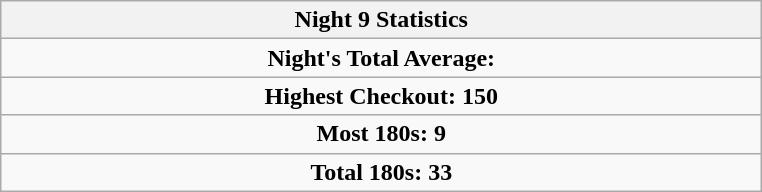<table class=wikitable style="text-align:center">
<tr>
<th width=500>Night 9 Statistics</th>
</tr>
<tr align=center>
<td colspan="3"><strong>Night's Total Average:</strong> <strong></strong></td>
</tr>
<tr align=center>
<td colspan="3"><strong>Highest Checkout:</strong>  <strong>150</strong></td>
</tr>
<tr align=center>
<td colspan="3"><strong>Most 180s:</strong>  <strong>9</strong></td>
</tr>
<tr align=center>
<td colspan="3"><strong>Total 180s:</strong> <strong>33</strong></td>
</tr>
</table>
